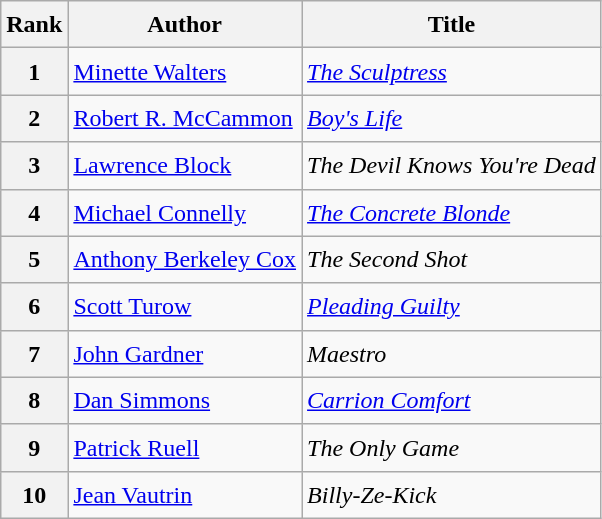<table class="wikitable sortable" style="font-size:1.00em; line-height:1.5em;">
<tr>
<th>Rank</th>
<th>Author</th>
<th>Title</th>
</tr>
<tr>
<th>1</th>
<td><a href='#'>Minette Walters</a></td>
<td><em><a href='#'>The Sculptress</a></em></td>
</tr>
<tr>
<th>2</th>
<td><a href='#'>Robert R. McCammon</a></td>
<td><em><a href='#'>Boy's Life</a></em></td>
</tr>
<tr>
<th>3</th>
<td><a href='#'>Lawrence Block</a></td>
<td><em>The Devil Knows You're Dead</em></td>
</tr>
<tr>
<th>4</th>
<td><a href='#'>Michael Connelly</a></td>
<td><em><a href='#'>The Concrete Blonde</a></em></td>
</tr>
<tr>
<th>5</th>
<td><a href='#'>Anthony Berkeley Cox</a></td>
<td><em>The Second Shot</em></td>
</tr>
<tr>
<th>6</th>
<td><a href='#'>Scott Turow</a></td>
<td><em><a href='#'>Pleading Guilty</a></em></td>
</tr>
<tr>
<th>7</th>
<td><a href='#'>John Gardner</a></td>
<td><em>Maestro</em></td>
</tr>
<tr>
<th>8</th>
<td><a href='#'>Dan Simmons</a></td>
<td><em><a href='#'>Carrion Comfort</a></em></td>
</tr>
<tr>
<th>9</th>
<td><a href='#'>Patrick Ruell</a></td>
<td><em>The Only Game</em></td>
</tr>
<tr>
<th>10</th>
<td><a href='#'>Jean Vautrin</a></td>
<td><em>Billy-Ze-Kick</em></td>
</tr>
</table>
